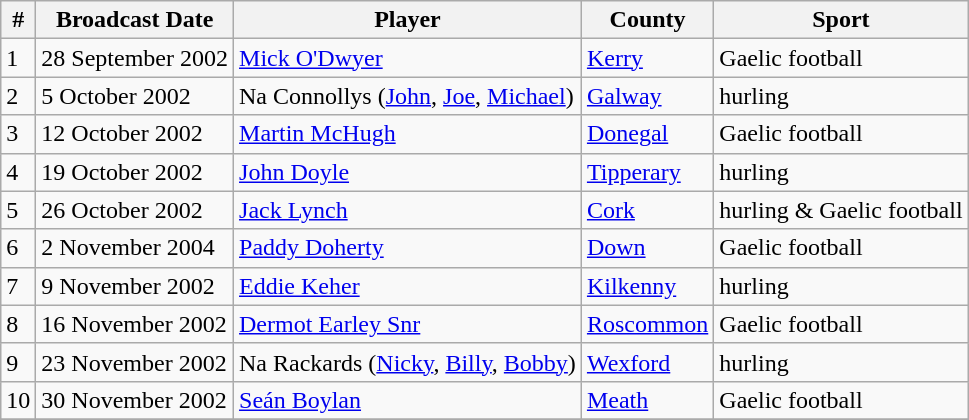<table class="wikitable">
<tr>
<th>#</th>
<th>Broadcast Date</th>
<th>Player</th>
<th>County</th>
<th>Sport</th>
</tr>
<tr>
<td>1</td>
<td>28 September 2002</td>
<td><a href='#'>Mick O'Dwyer</a></td>
<td><a href='#'>Kerry</a></td>
<td>Gaelic football</td>
</tr>
<tr>
<td>2</td>
<td>5 October 2002</td>
<td>Na Connollys (<a href='#'>John</a>, <a href='#'>Joe</a>, <a href='#'>Michael</a>)</td>
<td><a href='#'>Galway</a></td>
<td>hurling</td>
</tr>
<tr>
<td>3</td>
<td>12 October 2002</td>
<td><a href='#'>Martin McHugh</a></td>
<td><a href='#'>Donegal</a></td>
<td>Gaelic football</td>
</tr>
<tr>
<td>4</td>
<td>19 October 2002</td>
<td><a href='#'>John Doyle</a></td>
<td><a href='#'>Tipperary</a></td>
<td>hurling</td>
</tr>
<tr>
<td>5</td>
<td>26 October 2002</td>
<td><a href='#'>Jack Lynch</a></td>
<td><a href='#'>Cork</a></td>
<td>hurling & Gaelic football</td>
</tr>
<tr>
<td>6</td>
<td>2 November 2004</td>
<td><a href='#'>Paddy Doherty</a></td>
<td><a href='#'>Down</a></td>
<td>Gaelic football</td>
</tr>
<tr>
<td>7</td>
<td>9 November 2002</td>
<td><a href='#'>Eddie Keher</a></td>
<td><a href='#'>Kilkenny</a></td>
<td>hurling</td>
</tr>
<tr>
<td>8</td>
<td>16 November 2002</td>
<td><a href='#'>Dermot Earley Snr</a></td>
<td><a href='#'>Roscommon</a></td>
<td>Gaelic football</td>
</tr>
<tr>
<td>9</td>
<td>23 November 2002</td>
<td>Na Rackards (<a href='#'>Nicky</a>, <a href='#'>Billy</a>, <a href='#'>Bobby</a>)</td>
<td><a href='#'>Wexford</a></td>
<td>hurling</td>
</tr>
<tr>
<td>10</td>
<td>30 November 2002</td>
<td><a href='#'>Seán Boylan</a></td>
<td><a href='#'>Meath</a></td>
<td>Gaelic football</td>
</tr>
<tr>
</tr>
</table>
